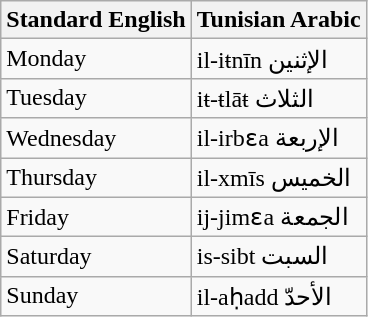<table class="wikitable">
<tr>
<th>Standard English</th>
<th>Tunisian Arabic</th>
</tr>
<tr>
<td>Monday</td>
<td>il-iŧnīn الإثنين</td>
</tr>
<tr>
<td>Tuesday</td>
<td>iŧ-ŧlāŧ الثلاث</td>
</tr>
<tr>
<td>Wednesday</td>
<td>il-irbɛa الإربعة</td>
</tr>
<tr>
<td>Thursday</td>
<td>il-xmīs الخميس</td>
</tr>
<tr>
<td>Friday</td>
<td>ij-jimɛa الجمعة</td>
</tr>
<tr>
<td>Saturday</td>
<td>is-sibt السبت</td>
</tr>
<tr>
<td>Sunday</td>
<td>il-aḥadd الأحدّ</td>
</tr>
</table>
